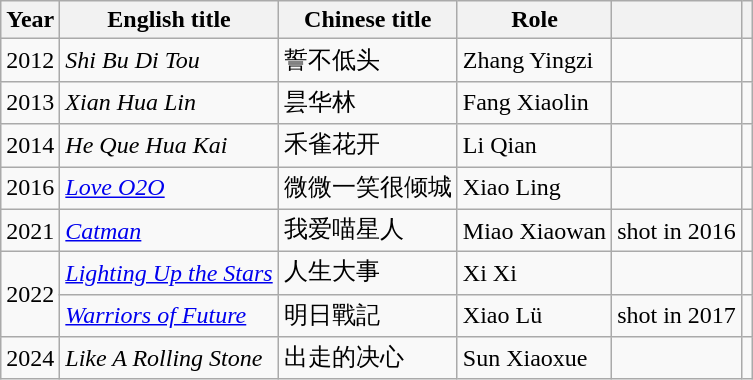<table class="wikitable sortable">
<tr>
<th>Year</th>
<th>English title</th>
<th>Chinese title</th>
<th>Role</th>
<th class="unsortable"></th>
<th class="unsortable"></th>
</tr>
<tr>
<td>2012</td>
<td><em>Shi Bu Di Tou</em></td>
<td>誓不低头</td>
<td>Zhang Yingzi</td>
<td></td>
<td></td>
</tr>
<tr>
<td>2013</td>
<td><em>Xian Hua Lin</em></td>
<td>昙华林</td>
<td>Fang Xiaolin</td>
<td></td>
<td></td>
</tr>
<tr>
<td>2014</td>
<td><em>He Que Hua Kai</em></td>
<td>禾雀花开</td>
<td>Li Qian</td>
<td></td>
<td></td>
</tr>
<tr>
<td>2016</td>
<td><em><a href='#'>Love O2O</a></em></td>
<td>微微一笑很倾城</td>
<td>Xiao Ling</td>
<td></td>
<td></td>
</tr>
<tr>
<td>2021</td>
<td><em><a href='#'>Catman</a></em></td>
<td>我爱喵星人</td>
<td>Miao Xiaowan</td>
<td>shot in 2016</td>
<td></td>
</tr>
<tr>
<td rowspan=2>2022</td>
<td><em><a href='#'>Lighting Up the Stars</a></em></td>
<td>人生大事</td>
<td>Xi Xi</td>
<td></td>
<td></td>
</tr>
<tr>
<td><em><a href='#'>Warriors of Future</a></em></td>
<td>明日戰記</td>
<td>Xiao Lü</td>
<td>shot in 2017</td>
<td></td>
</tr>
<tr>
<td>2024</td>
<td><em>Like A Rolling Stone</em></td>
<td>出走的决心</td>
<td>Sun Xiaoxue</td>
<td></td>
<td></td>
</tr>
</table>
